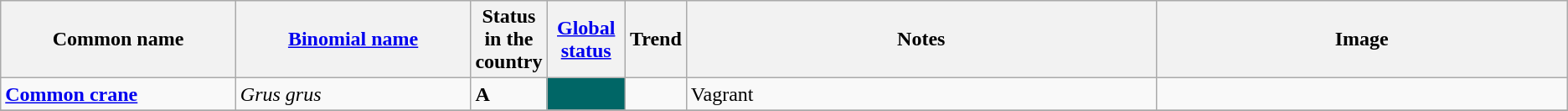<table class="wikitable sortable">
<tr>
<th width="15%">Common name</th>
<th width="15%"><a href='#'>Binomial name</a></th>
<th data-sort-type="number" width="1%">Status in the country</th>
<th width="5%"><a href='#'>Global status</a></th>
<th width="1%">Trend</th>
<th class="unsortable">Notes</th>
<th class="unsortable">Image</th>
</tr>
<tr>
<td><strong><a href='#'>Common crane</a></strong></td>
<td><em>Grus grus</em></td>
<td><strong>A</strong></td>
<td align=center style="background: #006666"></td>
<td align=center></td>
<td>Vagrant</td>
<td></td>
</tr>
<tr>
</tr>
</table>
